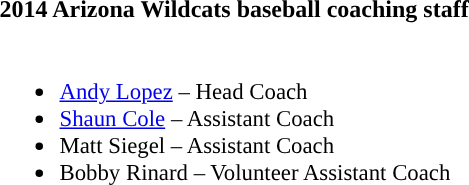<table class="toccolours">
<tr>
<th colspan="9">2014 Arizona Wildcats baseball coaching staff</th>
</tr>
<tr>
<td style="text-align: left; font-size: 95%;" valign="top"><br><ul><li><a href='#'>Andy Lopez</a> – Head Coach</li><li><a href='#'>Shaun Cole</a> – Assistant Coach</li><li>Matt Siegel – Assistant Coach</li><li>Bobby Rinard – Volunteer Assistant Coach</li></ul></td>
</tr>
</table>
